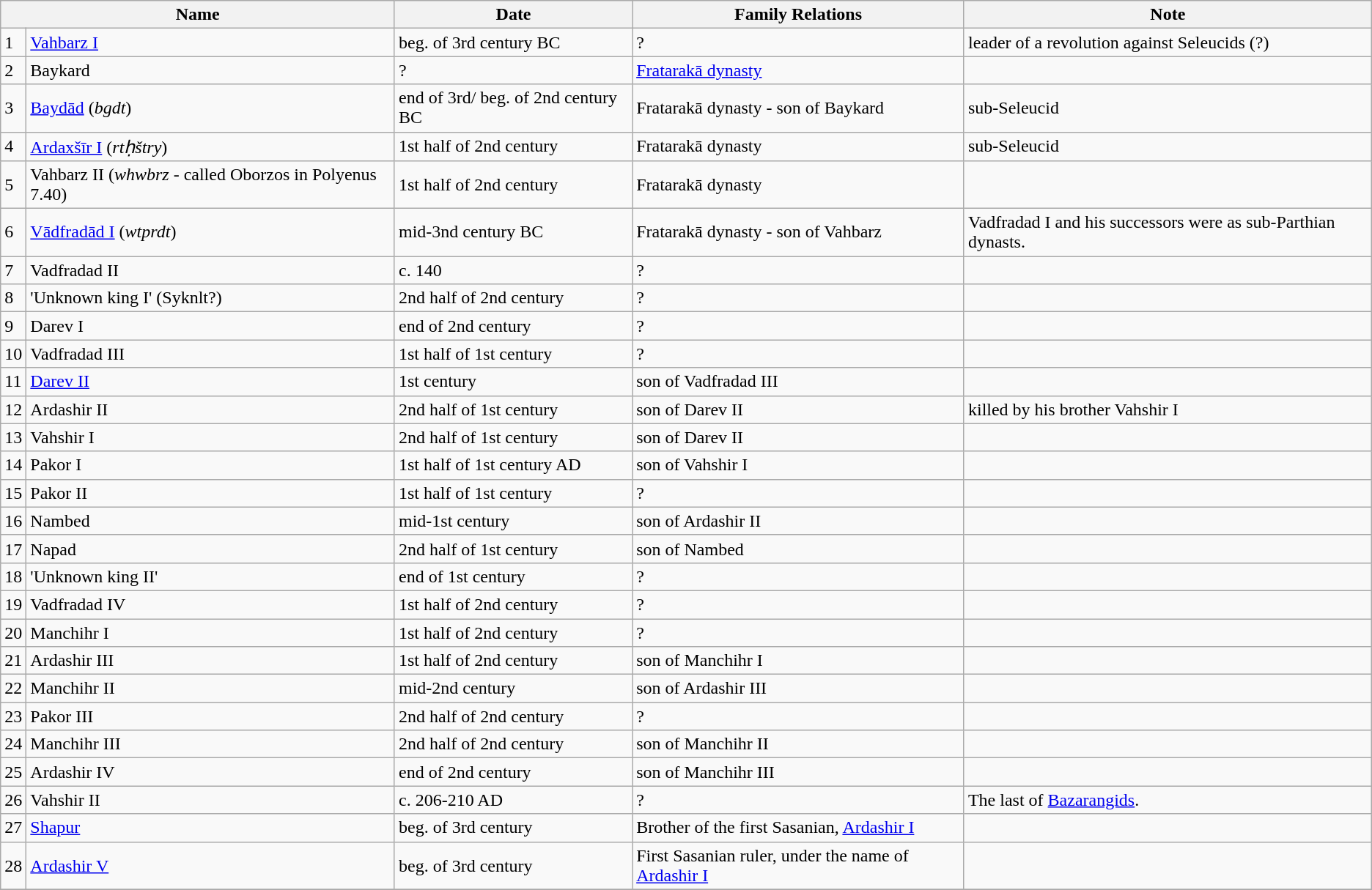<table class="wikitable">
<tr>
<th colspan=2>Name</th>
<th>Date</th>
<th>Family Relations</th>
<th>Note</th>
</tr>
<tr>
<td>1</td>
<td><a href='#'>Vahbarz I</a></td>
<td>beg. of 3rd century BC</td>
<td>?</td>
<td>leader of a revolution against Seleucids (?)</td>
</tr>
<tr>
<td>2</td>
<td>Baykard</td>
<td>?</td>
<td><a href='#'>Fratarakā dynasty</a></td>
<td></td>
</tr>
<tr>
<td>3</td>
<td><a href='#'>Baydād</a> (<em>bgdt</em>)</td>
<td>end of 3rd/ beg. of 2nd century BC</td>
<td>Fratarakā dynasty - son of Baykard</td>
<td>sub-Seleucid</td>
</tr>
<tr>
<td>4</td>
<td><a href='#'>Ardaxšīr I</a> (<em>rtḥštry</em>)</td>
<td>1st half of 2nd century</td>
<td>Fratarakā dynasty</td>
<td>sub-Seleucid</td>
</tr>
<tr>
<td>5</td>
<td>Vahbarz II (<em>whwbrz</em> - called Oborzos in Polyenus 7.40)</td>
<td>1st half of 2nd century</td>
<td>Fratarakā dynasty</td>
<td></td>
</tr>
<tr>
<td>6</td>
<td><a href='#'>Vādfradād I</a> (<em>wtprdt</em>)</td>
<td>mid-3nd century BC</td>
<td>Fratarakā dynasty - son of Vahbarz</td>
<td>Vadfradad I and his successors were as sub-Parthian dynasts.</td>
</tr>
<tr>
<td>7</td>
<td>Vadfradad II</td>
<td>c. 140</td>
<td>?</td>
<td></td>
</tr>
<tr>
<td>8</td>
<td>'Unknown king I' (Syknlt?)</td>
<td>2nd half of 2nd century</td>
<td>?</td>
<td></td>
</tr>
<tr>
<td>9</td>
<td>Darev I</td>
<td>end of 2nd century</td>
<td>?</td>
<td></td>
</tr>
<tr>
<td>10</td>
<td>Vadfradad III</td>
<td>1st half of 1st century</td>
<td>?</td>
<td></td>
</tr>
<tr>
<td>11</td>
<td><a href='#'>Darev II</a></td>
<td>1st century</td>
<td>son of Vadfradad III</td>
<td></td>
</tr>
<tr>
<td>12</td>
<td>Ardashir II</td>
<td>2nd half of 1st century</td>
<td>son of Darev II</td>
<td>killed by his brother Vahshir I</td>
</tr>
<tr>
<td>13</td>
<td>Vahshir I</td>
<td>2nd half of 1st century</td>
<td>son of Darev II</td>
<td></td>
</tr>
<tr>
<td>14</td>
<td>Pakor I</td>
<td>1st half of 1st century AD</td>
<td>son of Vahshir I</td>
<td></td>
</tr>
<tr>
<td>15</td>
<td>Pakor II</td>
<td>1st half of 1st century</td>
<td>?</td>
<td></td>
</tr>
<tr>
<td>16</td>
<td>Nambed</td>
<td>mid-1st century</td>
<td>son of Ardashir II</td>
<td></td>
</tr>
<tr>
<td>17</td>
<td>Napad</td>
<td>2nd half of 1st century</td>
<td>son of Nambed</td>
<td></td>
</tr>
<tr>
<td>18</td>
<td>'Unknown king II'</td>
<td>end of 1st century</td>
<td>?</td>
<td></td>
</tr>
<tr>
<td>19</td>
<td>Vadfradad IV</td>
<td>1st half of 2nd century</td>
<td>?</td>
<td></td>
</tr>
<tr>
<td>20</td>
<td>Manchihr I</td>
<td>1st half of 2nd century</td>
<td>?</td>
<td></td>
</tr>
<tr>
<td>21</td>
<td>Ardashir III</td>
<td>1st half of 2nd century</td>
<td>son of Manchihr I</td>
<td></td>
</tr>
<tr>
<td>22</td>
<td>Manchihr II</td>
<td>mid-2nd century</td>
<td>son of Ardashir III</td>
<td></td>
</tr>
<tr>
<td>23</td>
<td>Pakor III</td>
<td>2nd half of 2nd century</td>
<td>?</td>
<td></td>
</tr>
<tr>
<td>24</td>
<td>Manchihr III</td>
<td>2nd half of 2nd century</td>
<td>son of Manchihr II</td>
<td></td>
</tr>
<tr>
<td>25</td>
<td>Ardashir IV</td>
<td>end of 2nd century</td>
<td>son of Manchihr III</td>
<td></td>
</tr>
<tr>
<td>26</td>
<td>Vahshir II</td>
<td>c. 206-210 AD</td>
<td>?</td>
<td>The last of <a href='#'>Bazarangids</a>.</td>
</tr>
<tr>
<td>27</td>
<td><a href='#'>Shapur</a></td>
<td>beg. of 3rd century</td>
<td>Brother of the first Sasanian, <a href='#'>Ardashir I</a></td>
<td></td>
</tr>
<tr>
<td>28</td>
<td><a href='#'>Ardashir V</a></td>
<td>beg. of 3rd century</td>
<td>First Sasanian ruler, under the name of <a href='#'>Ardashir I</a></td>
<td></td>
</tr>
<tr>
</tr>
</table>
